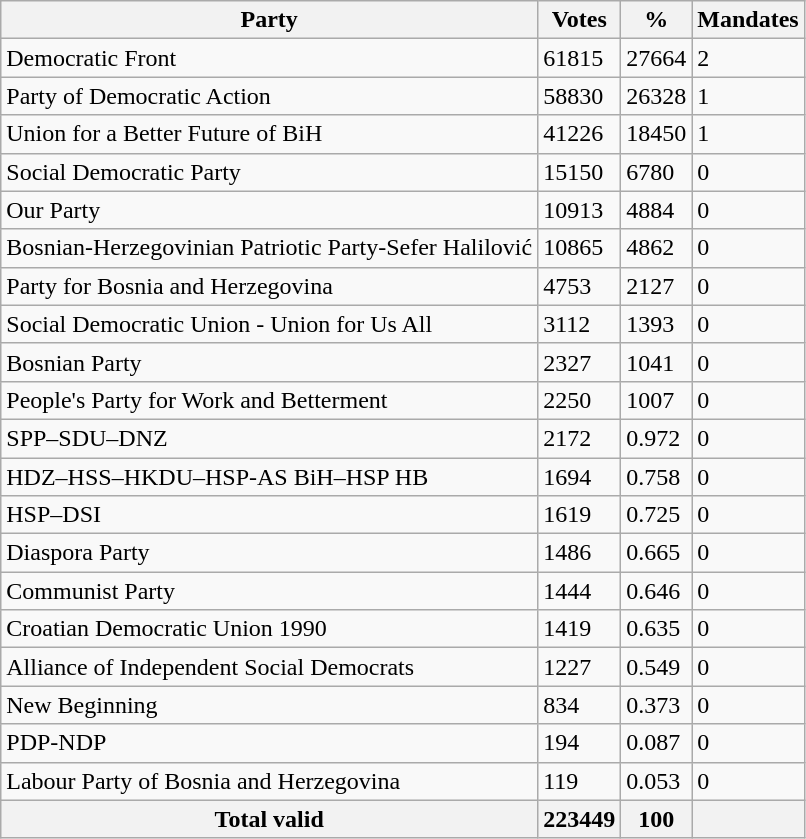<table class="wikitable" style ="text-align: left">
<tr>
<th>Party</th>
<th>Votes</th>
<th>%</th>
<th>Mandates</th>
</tr>
<tr>
<td>Democratic Front</td>
<td>61815</td>
<td>27664</td>
<td>2</td>
</tr>
<tr>
<td>Party of Democratic Action</td>
<td>58830</td>
<td>26328</td>
<td>1</td>
</tr>
<tr>
<td>Union for a Better Future of BiH</td>
<td>41226</td>
<td>18450</td>
<td>1</td>
</tr>
<tr>
<td>Social Democratic Party</td>
<td>15150</td>
<td>6780</td>
<td>0</td>
</tr>
<tr>
<td>Our Party</td>
<td>10913</td>
<td>4884</td>
<td>0</td>
</tr>
<tr>
<td>Bosnian-Herzegovinian Patriotic Party-Sefer Halilović</td>
<td>10865</td>
<td>4862</td>
<td>0</td>
</tr>
<tr>
<td>Party for Bosnia and Herzegovina</td>
<td>4753</td>
<td>2127</td>
<td>0</td>
</tr>
<tr>
<td>Social Democratic Union - Union for Us All</td>
<td>3112</td>
<td>1393</td>
<td>0</td>
</tr>
<tr>
<td>Bosnian Party</td>
<td>2327</td>
<td>1041</td>
<td>0</td>
</tr>
<tr>
<td>People's Party for Work and Betterment</td>
<td>2250</td>
<td>1007</td>
<td>0</td>
</tr>
<tr>
<td>SPP–SDU–DNZ</td>
<td>2172</td>
<td>0.972</td>
<td>0</td>
</tr>
<tr>
<td>HDZ–HSS–HKDU–HSP-AS BiH–HSP HB</td>
<td>1694</td>
<td>0.758</td>
<td>0</td>
</tr>
<tr>
<td>HSP–DSI</td>
<td>1619</td>
<td>0.725</td>
<td>0</td>
</tr>
<tr>
<td>Diaspora Party</td>
<td>1486</td>
<td>0.665</td>
<td>0</td>
</tr>
<tr>
<td>Communist Party</td>
<td>1444</td>
<td>0.646</td>
<td>0</td>
</tr>
<tr>
<td>Croatian Democratic Union 1990</td>
<td>1419</td>
<td>0.635</td>
<td>0</td>
</tr>
<tr>
<td>Alliance of Independent Social Democrats</td>
<td>1227</td>
<td>0.549</td>
<td>0</td>
</tr>
<tr>
<td>New Beginning</td>
<td>834</td>
<td>0.373</td>
<td>0</td>
</tr>
<tr>
<td>PDP-NDP</td>
<td>194</td>
<td>0.087</td>
<td>0</td>
</tr>
<tr>
<td>Labour Party of Bosnia and Herzegovina</td>
<td>119</td>
<td>0.053</td>
<td>0</td>
</tr>
<tr>
<th>Total valid</th>
<th>223449</th>
<th>100</th>
<th></th>
</tr>
</table>
